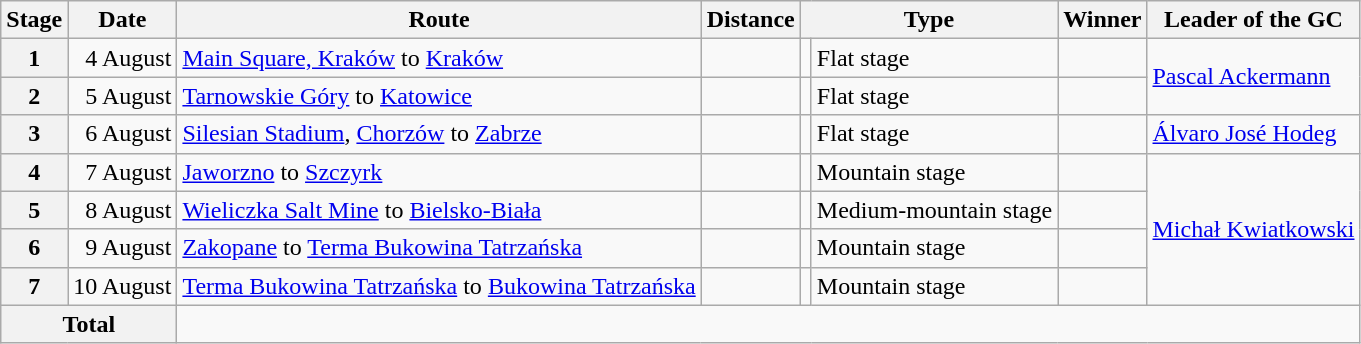<table class="wikitable">
<tr>
<th>Stage</th>
<th>Date</th>
<th>Route</th>
<th>Distance</th>
<th colspan="2">Type</th>
<th>Winner</th>
<th>Leader of the GC</th>
</tr>
<tr>
<th>1</th>
<td align=right>4 August</td>
<td><a href='#'>Main Square, Kraków</a> to <a href='#'>Kraków</a></td>
<td style="text-align:right;"></td>
<td></td>
<td>Flat stage</td>
<td></td>
<td rowspan="2"><a href='#'>Pascal Ackermann</a></td>
</tr>
<tr>
<th>2</th>
<td align=right>5 August</td>
<td><a href='#'>Tarnowskie Góry</a> to <a href='#'>Katowice</a></td>
<td style="text-align:right;"><s></s><br></td>
<td></td>
<td>Flat stage</td>
<td></td>
</tr>
<tr>
<th>3</th>
<td align=right>6 August</td>
<td><a href='#'>Silesian Stadium</a>, <a href='#'>Chorzów</a> to <a href='#'>Zabrze</a></td>
<td style="text-align:right;"></td>
<td></td>
<td>Flat stage</td>
<td></td>
<td rowspan="1"><a href='#'>Álvaro José Hodeg</a></td>
</tr>
<tr>
<th>4</th>
<td align=right>7 August</td>
<td><a href='#'>Jaworzno</a> to <a href='#'>Szczyrk</a></td>
<td style="text-align:right;"></td>
<td></td>
<td>Mountain stage</td>
<td></td>
<td rowspan="4"><a href='#'>Michał Kwiatkowski</a></td>
</tr>
<tr>
<th>5</th>
<td align=right>8 August</td>
<td><a href='#'>Wieliczka Salt Mine</a> to <a href='#'>Bielsko-Biała</a></td>
<td style="text-align:right;"></td>
<td></td>
<td>Medium-mountain stage</td>
<td></td>
</tr>
<tr>
<th>6</th>
<td align=right>9 August</td>
<td><a href='#'>Zakopane</a> to <a href='#'>Terma Bukowina Tatrzańska</a></td>
<td style="text-align:right;"></td>
<td></td>
<td>Mountain stage</td>
<td></td>
</tr>
<tr>
<th>7</th>
<td align=right>10 August</td>
<td><a href='#'>Terma Bukowina Tatrzańska</a> to <a href='#'>Bukowina Tatrzańska</a></td>
<td style="text-align:right;"></td>
<td></td>
<td>Mountain stage</td>
<td></td>
</tr>
<tr>
<th colspan="2">Total</th>
<td colspan="7" style="text-align:center;"><s></s><br></td>
</tr>
</table>
